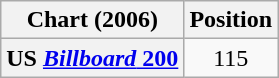<table class="wikitable plainrowheaders" style="text-align:center">
<tr>
<th scope="col">Chart (2006)</th>
<th scope="col">Position</th>
</tr>
<tr>
<th scope="row">US <a href='#'><em>Billboard</em> 200</a></th>
<td>115</td>
</tr>
</table>
